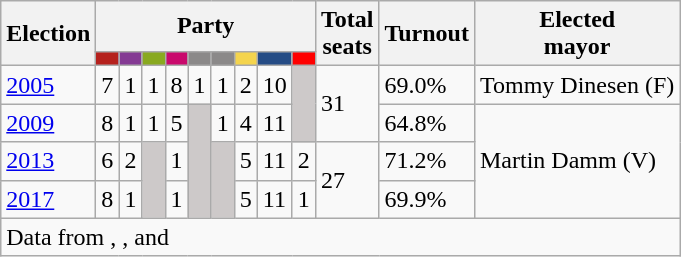<table class="wikitable">
<tr>
<th rowspan="2">Election</th>
<th colspan="9">Party</th>
<th rowspan="2">Total<br>seats</th>
<th rowspan="2">Turnout</th>
<th rowspan="2">Elected<br>mayor</th>
</tr>
<tr>
<td style="background:#B5211D;"><strong><a href='#'></a></strong></td>
<td style="background:#843A93;"><strong><a href='#'></a></strong></td>
<td style="background:#89A920;"><strong><a href='#'></a></strong></td>
<td style="background:#C9096C;"><strong><a href='#'></a></strong></td>
<td style="background:#8B8989;"><strong></strong></td>
<td style="background:#8B8989;"><strong></strong></td>
<td style="background:#F4D44D;"><strong><a href='#'></a></strong></td>
<td style="background:#254C85;"><strong><a href='#'></a></strong></td>
<td style="background:#FF0000;"><strong><a href='#'></a></strong></td>
</tr>
<tr>
<td><a href='#'>2005</a></td>
<td>7</td>
<td>1</td>
<td>1</td>
<td>8</td>
<td>1</td>
<td>1</td>
<td>2</td>
<td>10</td>
<td style="background:#CDC9C9;" rowspan="2"></td>
<td rowspan="2">31</td>
<td>69.0%</td>
<td>Tommy Dinesen (F)</td>
</tr>
<tr>
<td><a href='#'>2009</a></td>
<td>8</td>
<td>1</td>
<td>1</td>
<td>5</td>
<td style="background:#CDC9C9;" rowspan="3"></td>
<td>1</td>
<td>4</td>
<td>11</td>
<td>64.8%</td>
<td rowspan="3">Martin Damm (V)</td>
</tr>
<tr>
<td><a href='#'>2013</a></td>
<td>6</td>
<td>2</td>
<td style="background:#CDC9C9;" rowspan="2"></td>
<td>1</td>
<td style="background:#CDC9C9;" rowspan="2"></td>
<td>5</td>
<td>11</td>
<td>2</td>
<td rowspan="2">27</td>
<td>71.2%</td>
</tr>
<tr>
<td><a href='#'>2017</a></td>
<td>8</td>
<td>1</td>
<td>1</td>
<td>5</td>
<td>11</td>
<td>1</td>
<td>69.9%</td>
</tr>
<tr>
<td colspan="14">Data from , ,  and </td>
</tr>
</table>
